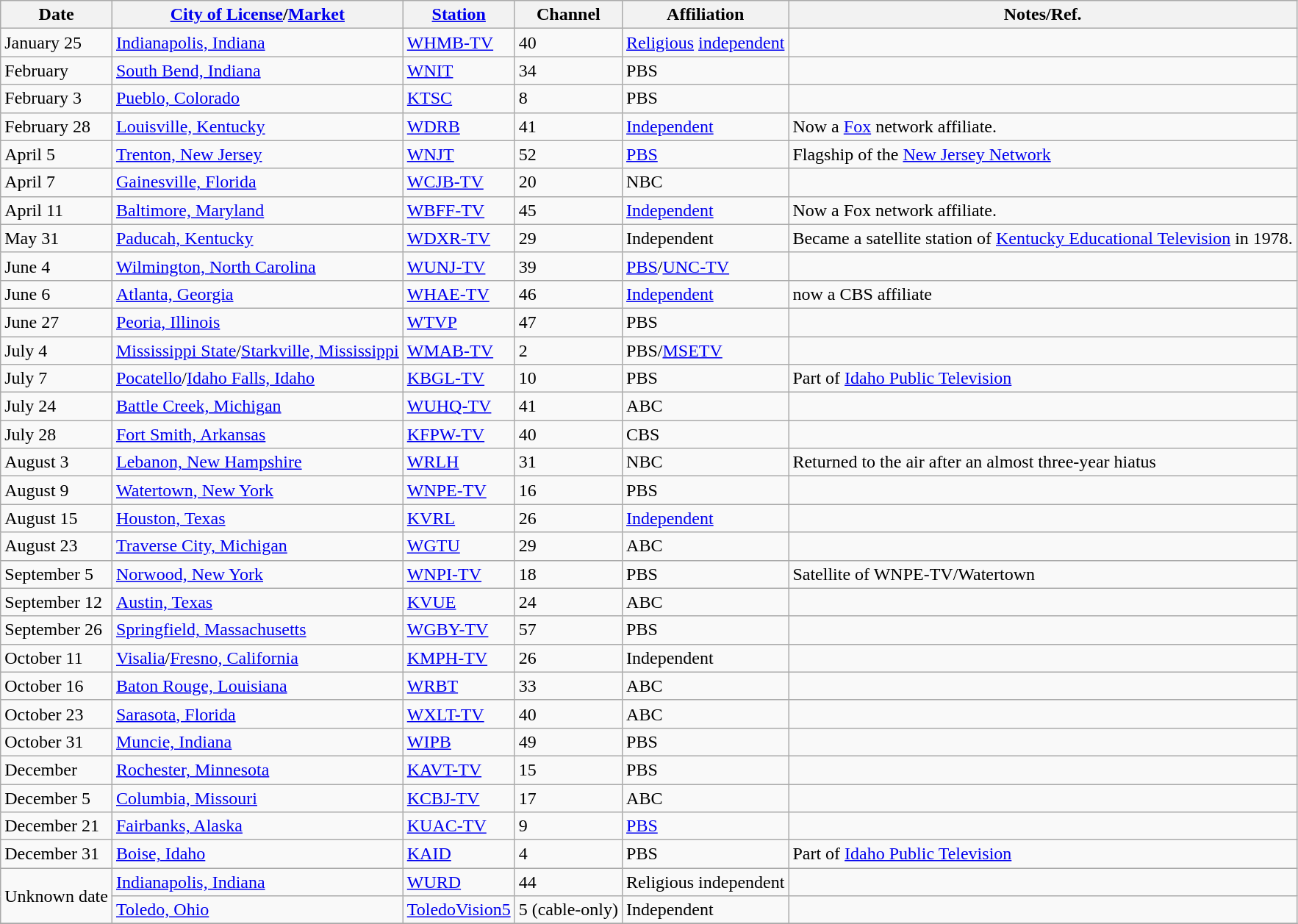<table class="wikitable sortable">
<tr>
<th>Date</th>
<th><a href='#'>City of License</a>/<a href='#'>Market</a></th>
<th><a href='#'>Station</a></th>
<th>Channel</th>
<th>Affiliation</th>
<th>Notes/Ref.</th>
</tr>
<tr>
<td>January 25</td>
<td><a href='#'>Indianapolis, Indiana</a></td>
<td><a href='#'>WHMB-TV</a></td>
<td>40</td>
<td><a href='#'>Religious</a> <a href='#'>independent</a></td>
<td></td>
</tr>
<tr>
<td>February</td>
<td><a href='#'>South Bend, Indiana</a></td>
<td><a href='#'>WNIT</a></td>
<td>34</td>
<td>PBS</td>
<td></td>
</tr>
<tr>
<td>February 3</td>
<td><a href='#'>Pueblo, Colorado</a></td>
<td><a href='#'>KTSC</a></td>
<td>8</td>
<td>PBS</td>
<td></td>
</tr>
<tr>
<td>February 28</td>
<td><a href='#'>Louisville, Kentucky</a></td>
<td><a href='#'>WDRB</a></td>
<td>41</td>
<td><a href='#'>Independent</a></td>
<td>Now a <a href='#'>Fox</a> network affiliate.</td>
</tr>
<tr>
<td>April 5</td>
<td><a href='#'>Trenton, New Jersey</a></td>
<td><a href='#'>WNJT</a></td>
<td>52</td>
<td><a href='#'>PBS</a></td>
<td>Flagship of the <a href='#'>New Jersey Network</a></td>
</tr>
<tr>
<td>April 7</td>
<td><a href='#'>Gainesville, Florida</a></td>
<td><a href='#'>WCJB-TV</a></td>
<td>20</td>
<td>NBC</td>
<td></td>
</tr>
<tr>
<td>April 11</td>
<td><a href='#'>Baltimore, Maryland</a></td>
<td><a href='#'>WBFF-TV</a></td>
<td>45</td>
<td><a href='#'>Independent</a></td>
<td>Now a Fox network affiliate.</td>
</tr>
<tr>
<td>May 31</td>
<td><a href='#'>Paducah, Kentucky</a></td>
<td><a href='#'>WDXR-TV</a></td>
<td>29</td>
<td>Independent</td>
<td>Became a satellite station of <a href='#'>Kentucky Educational Television</a> in 1978.</td>
</tr>
<tr>
<td>June 4</td>
<td><a href='#'>Wilmington, North Carolina</a></td>
<td><a href='#'>WUNJ-TV</a></td>
<td>39</td>
<td><a href='#'>PBS</a>/<a href='#'>UNC-TV</a></td>
<td></td>
</tr>
<tr>
<td>June 6</td>
<td><a href='#'>Atlanta, Georgia</a></td>
<td><a href='#'>WHAE-TV</a></td>
<td>46</td>
<td><a href='#'>Independent</a></td>
<td>now a CBS affiliate</td>
</tr>
<tr>
<td>June 27</td>
<td><a href='#'>Peoria, Illinois</a></td>
<td><a href='#'>WTVP</a></td>
<td>47</td>
<td>PBS</td>
<td></td>
</tr>
<tr>
<td>July 4</td>
<td><a href='#'>Mississippi State</a>/<a href='#'>Starkville, Mississippi</a></td>
<td><a href='#'>WMAB-TV</a></td>
<td>2</td>
<td>PBS/<a href='#'>MSETV</a></td>
<td></td>
</tr>
<tr>
<td>July 7</td>
<td><a href='#'>Pocatello</a>/<a href='#'>Idaho Falls, Idaho</a></td>
<td><a href='#'>KBGL-TV</a></td>
<td>10</td>
<td>PBS</td>
<td>Part of <a href='#'>Idaho Public Television</a></td>
</tr>
<tr>
<td>July 24</td>
<td><a href='#'>Battle Creek, Michigan</a></td>
<td><a href='#'>WUHQ-TV</a></td>
<td>41</td>
<td>ABC</td>
<td></td>
</tr>
<tr>
<td>July 28</td>
<td><a href='#'>Fort Smith, Arkansas</a></td>
<td><a href='#'>KFPW-TV</a></td>
<td>40</td>
<td>CBS</td>
<td></td>
</tr>
<tr>
<td>August 3</td>
<td><a href='#'>Lebanon, New Hampshire</a></td>
<td><a href='#'>WRLH</a></td>
<td>31</td>
<td>NBC</td>
<td>Returned to the air after an almost three-year hiatus</td>
</tr>
<tr>
<td>August 9</td>
<td><a href='#'>Watertown, New York</a></td>
<td><a href='#'>WNPE-TV</a></td>
<td>16</td>
<td>PBS</td>
<td></td>
</tr>
<tr>
<td>August 15</td>
<td><a href='#'>Houston, Texas</a></td>
<td><a href='#'>KVRL</a></td>
<td>26</td>
<td><a href='#'>Independent</a></td>
<td></td>
</tr>
<tr>
<td>August 23</td>
<td><a href='#'>Traverse City, Michigan</a></td>
<td><a href='#'>WGTU</a></td>
<td>29</td>
<td>ABC</td>
<td></td>
</tr>
<tr>
<td>September 5</td>
<td><a href='#'>Norwood, New York</a></td>
<td><a href='#'>WNPI-TV</a></td>
<td>18</td>
<td>PBS</td>
<td>Satellite of WNPE-TV/Watertown</td>
</tr>
<tr>
<td>September 12</td>
<td><a href='#'>Austin, Texas</a></td>
<td><a href='#'>KVUE</a></td>
<td>24</td>
<td>ABC</td>
<td></td>
</tr>
<tr>
<td>September 26</td>
<td><a href='#'>Springfield, Massachusetts</a></td>
<td><a href='#'>WGBY-TV</a></td>
<td>57</td>
<td>PBS</td>
<td></td>
</tr>
<tr>
<td>October 11</td>
<td><a href='#'>Visalia</a>/<a href='#'>Fresno, California</a></td>
<td><a href='#'>KMPH-TV</a></td>
<td>26</td>
<td>Independent</td>
<td></td>
</tr>
<tr>
<td>October 16</td>
<td><a href='#'>Baton Rouge, Louisiana</a></td>
<td><a href='#'>WRBT</a></td>
<td>33</td>
<td>ABC</td>
<td></td>
</tr>
<tr>
<td>October 23</td>
<td><a href='#'>Sarasota, Florida</a></td>
<td><a href='#'>WXLT-TV</a></td>
<td>40</td>
<td>ABC</td>
<td></td>
</tr>
<tr>
<td>October 31</td>
<td><a href='#'>Muncie, Indiana</a></td>
<td><a href='#'>WIPB</a></td>
<td>49</td>
<td>PBS</td>
<td></td>
</tr>
<tr>
<td>December</td>
<td><a href='#'>Rochester, Minnesota</a></td>
<td><a href='#'>KAVT-TV</a></td>
<td>15</td>
<td>PBS</td>
<td></td>
</tr>
<tr>
<td>December 5</td>
<td><a href='#'>Columbia, Missouri</a></td>
<td><a href='#'>KCBJ-TV</a></td>
<td>17</td>
<td>ABC</td>
<td></td>
</tr>
<tr>
<td>December 21</td>
<td><a href='#'>Fairbanks, Alaska</a></td>
<td><a href='#'>KUAC-TV</a></td>
<td>9</td>
<td><a href='#'>PBS</a></td>
<td></td>
</tr>
<tr>
<td>December 31</td>
<td><a href='#'>Boise, Idaho</a></td>
<td><a href='#'>KAID</a></td>
<td>4</td>
<td>PBS</td>
<td>Part of <a href='#'>Idaho Public Television</a></td>
</tr>
<tr>
<td rowspan=2>Unknown date</td>
<td><a href='#'>Indianapolis, Indiana</a></td>
<td><a href='#'>WURD</a></td>
<td>44</td>
<td>Religious independent</td>
<td></td>
</tr>
<tr>
<td><a href='#'>Toledo, Ohio</a></td>
<td><a href='#'>ToledoVision5</a></td>
<td>5 (cable-only)</td>
<td>Independent</td>
<td></td>
</tr>
<tr>
</tr>
</table>
